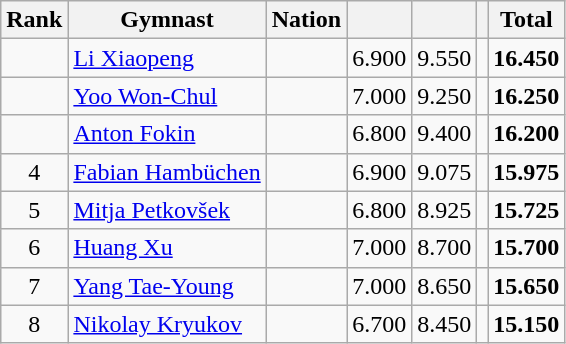<table class="wikitable sortable" style="text-align:center;">
<tr>
<th>Rank</th>
<th>Gymnast</th>
<th>Nation</th>
<th></th>
<th></th>
<th></th>
<th>Total</th>
</tr>
<tr>
<td></td>
<td align=left><a href='#'>Li Xiaopeng</a></td>
<td align=left></td>
<td>6.900</td>
<td>9.550</td>
<td></td>
<td><strong>16.450</strong></td>
</tr>
<tr>
<td></td>
<td align=left><a href='#'>Yoo Won-Chul</a></td>
<td align=left></td>
<td>7.000</td>
<td>9.250</td>
<td></td>
<td><strong>16.250</strong></td>
</tr>
<tr>
<td></td>
<td align=left><a href='#'>Anton Fokin</a></td>
<td align=left></td>
<td>6.800</td>
<td>9.400</td>
<td></td>
<td><strong>16.200</strong></td>
</tr>
<tr>
<td>4</td>
<td align=left><a href='#'>Fabian Hambüchen</a></td>
<td align=left></td>
<td>6.900</td>
<td>9.075</td>
<td></td>
<td><strong>15.975</strong></td>
</tr>
<tr>
<td>5</td>
<td align=left><a href='#'>Mitja Petkovšek</a></td>
<td align=left></td>
<td>6.800</td>
<td>8.925</td>
<td></td>
<td><strong>15.725</strong></td>
</tr>
<tr>
<td>6</td>
<td align=left><a href='#'>Huang Xu</a></td>
<td align=left></td>
<td>7.000</td>
<td>8.700</td>
<td></td>
<td><strong>15.700</strong></td>
</tr>
<tr>
<td>7</td>
<td align=left><a href='#'>Yang Tae-Young</a></td>
<td align=left></td>
<td>7.000</td>
<td>8.650</td>
<td></td>
<td><strong>15.650</strong></td>
</tr>
<tr>
<td>8</td>
<td align=left><a href='#'>Nikolay Kryukov</a></td>
<td align=left></td>
<td>6.700</td>
<td>8.450</td>
<td></td>
<td><strong>15.150</strong></td>
</tr>
</table>
